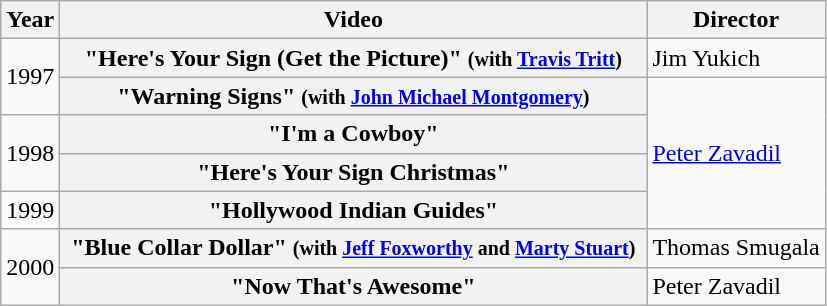<table class="wikitable plainrowheaders">
<tr>
<th>Year</th>
<th style="width:24em;">Video</th>
<th>Director</th>
</tr>
<tr>
<td rowspan="2">1997</td>
<th scope="row">"Here's Your Sign (Get the Picture)" <small>(with <a href='#'>Travis Tritt</a>)</small></th>
<td>Jim Yukich</td>
</tr>
<tr>
<th scope="row">"Warning Signs" <small>(with <a href='#'>John Michael Montgomery</a>)</small></th>
<td rowspan="4"><a href='#'>Peter Zavadil</a></td>
</tr>
<tr>
<td rowspan="2">1998</td>
<th scope="row">"I'm a Cowboy"</th>
</tr>
<tr>
<th scope="row">"Here's Your Sign Christmas"</th>
</tr>
<tr>
<td>1999</td>
<th scope="row">"Hollywood Indian Guides"</th>
</tr>
<tr>
<td rowspan="2">2000</td>
<th scope="row">"Blue Collar Dollar" <small>(with <a href='#'>Jeff Foxworthy</a> and <a href='#'>Marty Stuart</a>)</small></th>
<td>Thomas Smugala</td>
</tr>
<tr>
<th scope="row">"Now That's Awesome"</th>
<td>Peter Zavadil</td>
</tr>
</table>
